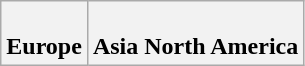<table class="wikitable" style="text-align:center">
<tr>
<th colspan="5"><br>Europe
</th>
<th colspan="2"><br>Asia

North America
</th>
</tr>
</table>
